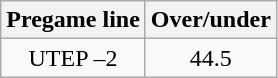<table class="wikitable">
<tr align="center">
<th style=>Pregame line</th>
<th style=>Over/under</th>
</tr>
<tr align="center">
<td>UTEP –2</td>
<td>44.5</td>
</tr>
</table>
